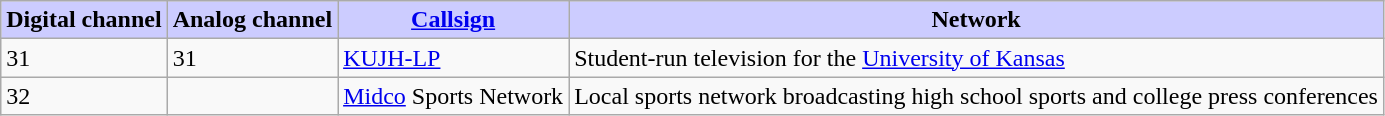<table class="wikitable">
<tr>
<th style="background:#ccf;">Digital channel</th>
<th style="background:#ccf;">Analog channel</th>
<th style="background:#ccf;"><a href='#'>Callsign</a></th>
<th style="background:#ccf;">Network</th>
</tr>
<tr>
<td>31</td>
<td>31</td>
<td><a href='#'>KUJH-LP</a></td>
<td>Student-run television for the <a href='#'>University of Kansas</a></td>
</tr>
<tr>
<td>32</td>
<td></td>
<td><a href='#'>Midco</a> Sports Network</td>
<td>Local sports network broadcasting high school sports and college press conferences</td>
</tr>
</table>
